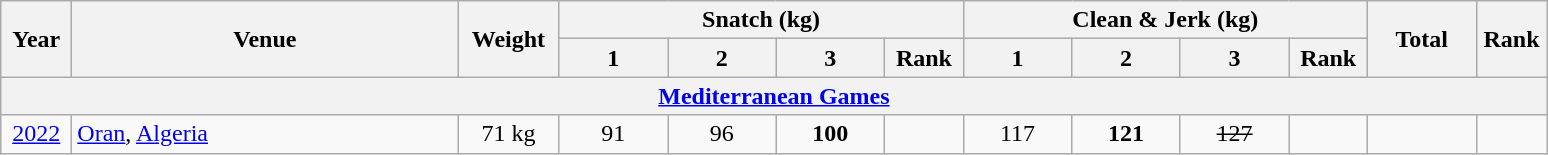<table class = "wikitable" style="text-align:center;">
<tr>
<th rowspan=2 width=40>Year</th>
<th rowspan=2 width=250>Venue</th>
<th rowspan=2 width=60>Weight</th>
<th colspan=4>Snatch (kg)</th>
<th colspan=4>Clean & Jerk (kg)</th>
<th rowspan=2 width=65>Total</th>
<th rowspan=2 width=40>Rank</th>
</tr>
<tr>
<th width=65>1</th>
<th width=65>2</th>
<th width=65>3</th>
<th width=45>Rank</th>
<th width=65>1</th>
<th width=65>2</th>
<th width=65>3</th>
<th width=45>Rank</th>
</tr>
<tr>
<th colspan=13><a href='#'>Mediterranean Games</a></th>
</tr>
<tr>
<td><a href='#'>2022</a></td>
<td align=left> <a href='#'>Oran</a>, <a href='#'>Algeria</a></td>
<td>71 kg</td>
<td>91</td>
<td>96</td>
<td><strong>100</strong></td>
<td></td>
<td>117</td>
<td><strong>121</strong></td>
<td><s>127</s></td>
<td></td>
<td></td>
<td></td>
</tr>
</table>
